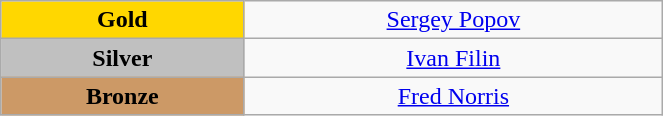<table class="wikitable" style="text-align:center; " width="35%">
<tr>
<td bgcolor="gold"><strong>Gold</strong></td>
<td><a href='#'>Sergey Popov</a><br>  <small><em></em></small></td>
</tr>
<tr>
<td bgcolor="silver"><strong>Silver</strong></td>
<td><a href='#'>Ivan Filin</a><br>  <small><em></em></small></td>
</tr>
<tr>
<td bgcolor="CC9966"><strong>Bronze</strong></td>
<td><a href='#'>Fred Norris</a><br>  <small><em></em></small></td>
</tr>
</table>
